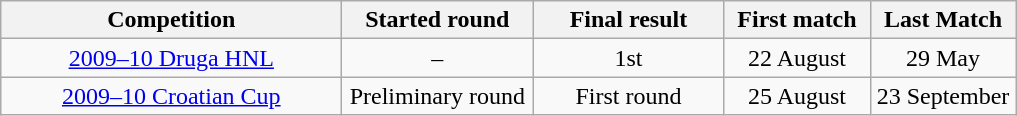<table class="wikitable" style="text-align: center;">
<tr>
<th width="220">Competition</th>
<th width="120">Started round</th>
<th width="120">Final result</th>
<th width="90">First match</th>
<th width="90">Last Match</th>
</tr>
<tr>
<td><a href='#'>2009–10 Druga HNL</a></td>
<td>–</td>
<td>1st</td>
<td>22 August</td>
<td>29 May</td>
</tr>
<tr>
<td><a href='#'>2009–10 Croatian Cup</a></td>
<td>Preliminary round</td>
<td>First round</td>
<td>25 August</td>
<td>23 September</td>
</tr>
</table>
